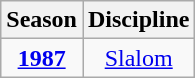<table class="wikitable" style="text-align:center;">
<tr>
<th>Season</th>
<th>Discipline</th>
</tr>
<tr>
<td rowspan="1"><strong><a href='#'>1987</a></strong></td>
<td><a href='#'>Slalom</a></td>
</tr>
</table>
